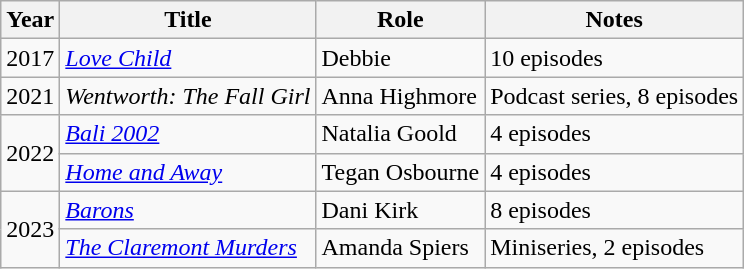<table class="wikitable sortable">
<tr>
<th>Year</th>
<th>Title</th>
<th>Role</th>
<th>Notes</th>
</tr>
<tr>
<td>2017</td>
<td><em><a href='#'>Love Child</a></em></td>
<td>Debbie</td>
<td>10 episodes</td>
</tr>
<tr>
<td>2021</td>
<td><em>Wentworth: The Fall Girl</em></td>
<td>Anna Highmore</td>
<td>Podcast series, 8 episodes</td>
</tr>
<tr>
<td rowspan="2">2022</td>
<td><em><a href='#'>Bali 2002</a></em></td>
<td>Natalia Goold</td>
<td>4 episodes</td>
</tr>
<tr>
<td><em><a href='#'>Home and Away</a></em></td>
<td>Tegan Osbourne</td>
<td>4 episodes</td>
</tr>
<tr>
<td rowspan="2">2023</td>
<td><em><a href='#'>Barons</a></em></td>
<td>Dani Kirk</td>
<td>8 episodes</td>
</tr>
<tr>
<td><em><a href='#'>The Claremont Murders</a></em></td>
<td>Amanda Spiers</td>
<td>Miniseries, 2 episodes</td>
</tr>
</table>
